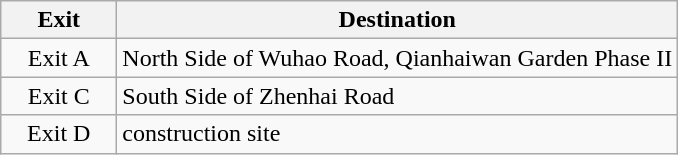<table class="wikitable">
<tr>
<th style="width:70px">Exit</th>
<th>Destination</th>
</tr>
<tr>
<td align="center">Exit A</td>
<td>North Side of Wuhao Road, Qianhaiwan Garden Phase II</td>
</tr>
<tr>
<td align="center">Exit C</td>
<td>South Side of Zhenhai Road</td>
</tr>
<tr>
<td align="center">Exit D</td>
<td>construction site</td>
</tr>
</table>
